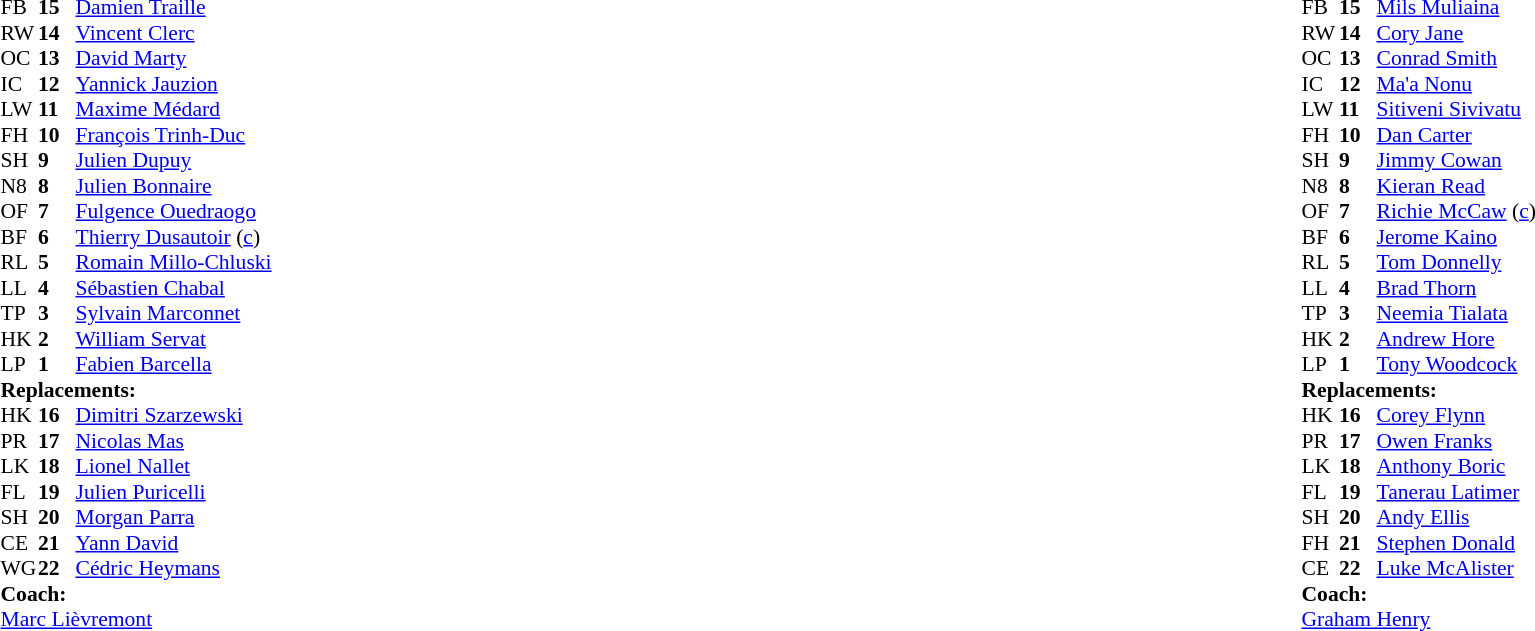<table style="width:100%;">
<tr>
<td style="vertical-align:top; width:50%;"><br><table style="font-size: 90%" cellspacing="0" cellpadding="0">
<tr>
<th width="25"></th>
<th width="25"></th>
</tr>
<tr>
<td>FB</td>
<td><strong>15</strong></td>
<td><a href='#'>Damien Traille</a></td>
</tr>
<tr>
<td>RW</td>
<td><strong>14</strong></td>
<td><a href='#'>Vincent Clerc</a></td>
<td></td>
<td></td>
</tr>
<tr>
<td>OC</td>
<td><strong>13</strong></td>
<td><a href='#'>David Marty</a></td>
</tr>
<tr>
<td>IC</td>
<td><strong>12</strong></td>
<td><a href='#'>Yannick Jauzion</a></td>
<td></td>
<td></td>
</tr>
<tr>
<td>LW</td>
<td><strong>11</strong></td>
<td><a href='#'>Maxime Médard</a></td>
</tr>
<tr>
<td>FH</td>
<td><strong>10</strong></td>
<td><a href='#'>François Trinh-Duc</a></td>
</tr>
<tr>
<td>SH</td>
<td><strong>9</strong></td>
<td><a href='#'>Julien Dupuy</a></td>
<td></td>
<td></td>
</tr>
<tr>
<td>N8</td>
<td><strong>8</strong></td>
<td><a href='#'>Julien Bonnaire</a></td>
</tr>
<tr>
<td>OF</td>
<td><strong>7</strong></td>
<td><a href='#'>Fulgence Ouedraogo</a></td>
<td></td>
<td></td>
</tr>
<tr>
<td>BF</td>
<td><strong>6</strong></td>
<td><a href='#'>Thierry Dusautoir</a> (<a href='#'>c</a>)</td>
</tr>
<tr>
<td>RL</td>
<td><strong>5</strong></td>
<td><a href='#'>Romain Millo-Chluski</a></td>
</tr>
<tr>
<td>LL</td>
<td><strong>4</strong></td>
<td><a href='#'>Sébastien Chabal</a></td>
<td></td>
<td></td>
</tr>
<tr>
<td>TP</td>
<td><strong>3</strong></td>
<td><a href='#'>Sylvain Marconnet</a></td>
<td></td>
<td></td>
</tr>
<tr>
<td>HK</td>
<td><strong>2</strong></td>
<td><a href='#'>William Servat</a></td>
<td></td>
<td></td>
</tr>
<tr>
<td>LP</td>
<td><strong>1</strong></td>
<td><a href='#'>Fabien Barcella</a></td>
</tr>
<tr>
<td colspan=3><strong>Replacements:</strong></td>
</tr>
<tr>
<td>HK</td>
<td><strong>16</strong></td>
<td><a href='#'>Dimitri Szarzewski</a></td>
<td></td>
<td></td>
</tr>
<tr>
<td>PR</td>
<td><strong>17</strong></td>
<td><a href='#'>Nicolas Mas</a></td>
<td></td>
<td></td>
</tr>
<tr>
<td>LK</td>
<td><strong>18</strong></td>
<td><a href='#'>Lionel Nallet</a></td>
<td></td>
<td></td>
</tr>
<tr>
<td>FL</td>
<td><strong>19</strong></td>
<td><a href='#'>Julien Puricelli</a></td>
<td></td>
<td></td>
</tr>
<tr>
<td>SH</td>
<td><strong>20</strong></td>
<td><a href='#'>Morgan Parra</a></td>
<td></td>
<td></td>
</tr>
<tr>
<td>CE</td>
<td><strong>21</strong></td>
<td><a href='#'>Yann David</a></td>
<td></td>
<td></td>
</tr>
<tr>
<td>WG</td>
<td><strong>22</strong></td>
<td><a href='#'>Cédric Heymans</a></td>
<td></td>
<td></td>
</tr>
<tr>
<td colspan=3><strong>Coach:</strong></td>
</tr>
<tr>
<td colspan="4"> <a href='#'>Marc Lièvremont</a></td>
</tr>
</table>
</td>
<td style="vertical-align:top"></td>
<td style="vertical-align:top;width:50%"><br><table cellspacing="0" cellpadding="0" style="font-size:90%; margin:auto;">
<tr>
<th width="25"></th>
<th width="25"></th>
</tr>
<tr>
<td>FB</td>
<td><strong>15</strong></td>
<td><a href='#'>Mils Muliaina</a></td>
</tr>
<tr>
<td>RW</td>
<td><strong>14</strong></td>
<td><a href='#'>Cory Jane</a></td>
</tr>
<tr>
<td>OC</td>
<td><strong>13</strong></td>
<td><a href='#'>Conrad Smith</a></td>
</tr>
<tr>
<td>IC</td>
<td><strong>12</strong></td>
<td><a href='#'>Ma'a Nonu</a></td>
<td></td>
<td></td>
</tr>
<tr>
<td>LW</td>
<td><strong>11</strong></td>
<td><a href='#'>Sitiveni Sivivatu</a></td>
</tr>
<tr>
<td>FH</td>
<td><strong>10</strong></td>
<td><a href='#'>Dan Carter</a></td>
<td></td>
<td></td>
</tr>
<tr>
<td>SH</td>
<td><strong>9</strong></td>
<td><a href='#'>Jimmy Cowan</a></td>
<td></td>
<td></td>
</tr>
<tr>
<td>N8</td>
<td><strong>8</strong></td>
<td><a href='#'>Kieran Read</a></td>
</tr>
<tr>
<td>OF</td>
<td><strong>7</strong></td>
<td><a href='#'>Richie McCaw</a> (<a href='#'>c</a>)</td>
</tr>
<tr>
<td>BF</td>
<td><strong>6</strong></td>
<td><a href='#'>Jerome Kaino</a></td>
</tr>
<tr>
<td>RL</td>
<td><strong>5</strong></td>
<td><a href='#'>Tom Donnelly</a></td>
</tr>
<tr>
<td>LL</td>
<td><strong>4</strong></td>
<td><a href='#'>Brad Thorn</a></td>
<td></td>
<td></td>
</tr>
<tr>
<td>TP</td>
<td><strong>3</strong></td>
<td><a href='#'>Neemia Tialata</a></td>
<td></td>
<td></td>
</tr>
<tr>
<td>HK</td>
<td><strong>2</strong></td>
<td><a href='#'>Andrew Hore</a></td>
<td></td>
<td></td>
</tr>
<tr>
<td>LP</td>
<td><strong>1</strong></td>
<td><a href='#'>Tony Woodcock</a></td>
</tr>
<tr>
<td colspan=3><strong>Replacements:</strong></td>
</tr>
<tr>
<td>HK</td>
<td><strong>16</strong></td>
<td><a href='#'>Corey Flynn</a></td>
<td></td>
<td></td>
</tr>
<tr>
<td>PR</td>
<td><strong>17</strong></td>
<td><a href='#'>Owen Franks</a></td>
<td></td>
<td></td>
</tr>
<tr>
<td>LK</td>
<td><strong>18</strong></td>
<td><a href='#'>Anthony Boric</a></td>
<td></td>
<td></td>
</tr>
<tr>
<td>FL</td>
<td><strong>19</strong></td>
<td><a href='#'>Tanerau Latimer</a></td>
</tr>
<tr>
<td>SH</td>
<td><strong>20</strong></td>
<td><a href='#'>Andy Ellis</a></td>
<td></td>
<td></td>
</tr>
<tr>
<td>FH</td>
<td><strong>21</strong></td>
<td><a href='#'>Stephen Donald</a></td>
<td></td>
<td></td>
</tr>
<tr>
<td>CE</td>
<td><strong>22</strong></td>
<td><a href='#'>Luke McAlister</a></td>
<td></td>
<td></td>
</tr>
<tr>
<td colspan=3><strong>Coach:</strong></td>
</tr>
<tr>
<td colspan="4"> <a href='#'>Graham Henry</a></td>
</tr>
</table>
</td>
</tr>
</table>
